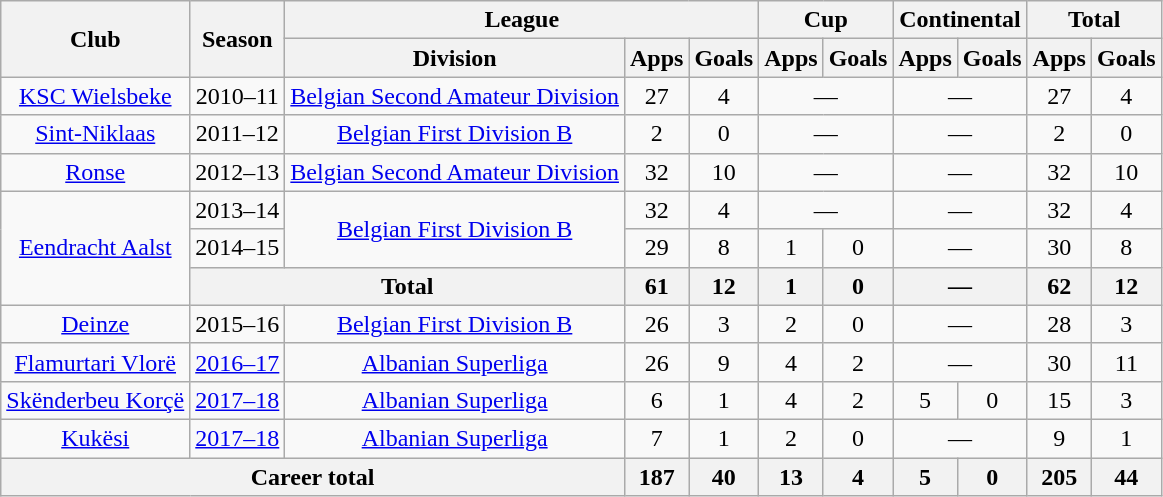<table class="wikitable" style="text-align:center">
<tr>
<th rowspan="2">Club</th>
<th rowspan="2">Season</th>
<th colspan="3">League</th>
<th colspan="2">Cup</th>
<th colspan="2">Continental</th>
<th colspan="2">Total</th>
</tr>
<tr>
<th>Division</th>
<th>Apps</th>
<th>Goals</th>
<th>Apps</th>
<th>Goals</th>
<th>Apps</th>
<th>Goals</th>
<th>Apps</th>
<th>Goals</th>
</tr>
<tr>
<td rowspan="1"><a href='#'>KSC Wielsbeke</a></td>
<td>2010–11</td>
<td rowspan="1"><a href='#'>Belgian Second Amateur Division</a></td>
<td>27</td>
<td>4</td>
<td colspan="2">—</td>
<td colspan="2">—</td>
<td>27</td>
<td>4</td>
</tr>
<tr>
<td rowspan="1"><a href='#'>Sint-Niklaas</a></td>
<td>2011–12</td>
<td rowspan="1"><a href='#'>Belgian First Division B</a></td>
<td>2</td>
<td>0</td>
<td colspan="2">—</td>
<td colspan="2">—</td>
<td>2</td>
<td>0</td>
</tr>
<tr>
<td rowspan="1"><a href='#'>Ronse</a></td>
<td>2012–13</td>
<td rowspan="1"><a href='#'>Belgian Second Amateur Division</a></td>
<td>32</td>
<td>10</td>
<td colspan="2">—</td>
<td colspan="2">—</td>
<td>32</td>
<td>10</td>
</tr>
<tr>
<td rowspan="3"><a href='#'>Eendracht Aalst</a></td>
<td>2013–14</td>
<td rowspan="2"><a href='#'>Belgian First Division B</a></td>
<td>32</td>
<td>4</td>
<td colspan="2">—</td>
<td colspan="2">—</td>
<td>32</td>
<td>4</td>
</tr>
<tr>
<td>2014–15</td>
<td>29</td>
<td>8</td>
<td>1</td>
<td>0</td>
<td colspan="2">—</td>
<td>30</td>
<td>8</td>
</tr>
<tr>
<th colspan="2">Total</th>
<th>61</th>
<th>12</th>
<th>1</th>
<th>0</th>
<th colspan="2">—</th>
<th>62</th>
<th>12</th>
</tr>
<tr>
<td rowspan="1"><a href='#'>Deinze</a></td>
<td>2015–16</td>
<td rowspan="1"><a href='#'>Belgian First Division B</a></td>
<td>26</td>
<td>3</td>
<td>2</td>
<td>0</td>
<td colspan="2">—</td>
<td>28</td>
<td>3</td>
</tr>
<tr>
<td rowspan="1"><a href='#'>Flamurtari Vlorë</a></td>
<td><a href='#'>2016–17</a></td>
<td rowspan="1"><a href='#'>Albanian Superliga</a></td>
<td>26</td>
<td>9</td>
<td>4</td>
<td>2</td>
<td colspan="2">—</td>
<td>30</td>
<td>11</td>
</tr>
<tr>
<td rowspan="1"><a href='#'>Skënderbeu Korçë</a></td>
<td><a href='#'>2017–18</a></td>
<td rowspan="1"><a href='#'>Albanian Superliga</a></td>
<td>6</td>
<td>1</td>
<td>4</td>
<td>2</td>
<td>5</td>
<td>0</td>
<td>15</td>
<td>3</td>
</tr>
<tr>
<td rowspan="1"><a href='#'>Kukësi</a></td>
<td><a href='#'>2017–18</a></td>
<td rowspan="1"><a href='#'>Albanian Superliga</a></td>
<td>7</td>
<td>1</td>
<td>2</td>
<td>0</td>
<td colspan="2">—</td>
<td>9</td>
<td>1</td>
</tr>
<tr>
<th colspan="3">Career total</th>
<th>187</th>
<th>40</th>
<th>13</th>
<th>4</th>
<th>5</th>
<th>0</th>
<th>205</th>
<th>44</th>
</tr>
</table>
